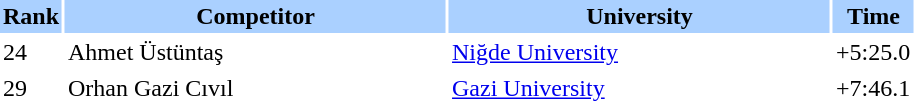<table border="0" cellspacing="2" cellpadding="2">
<tr bgcolor=AAD0FF>
<th width=20>Rank</th>
<th width=250>Competitor</th>
<th width=250>University</th>
<th width=50>Time</th>
</tr>
<tr>
<td>24</td>
<td>Ahmet Üstüntaş</td>
<td><a href='#'>Niğde University</a></td>
<td>+5:25.0</td>
</tr>
<tr>
<td>29</td>
<td>Orhan Gazi Cıvıl</td>
<td><a href='#'>Gazi University</a></td>
<td>+7:46.1</td>
</tr>
</table>
